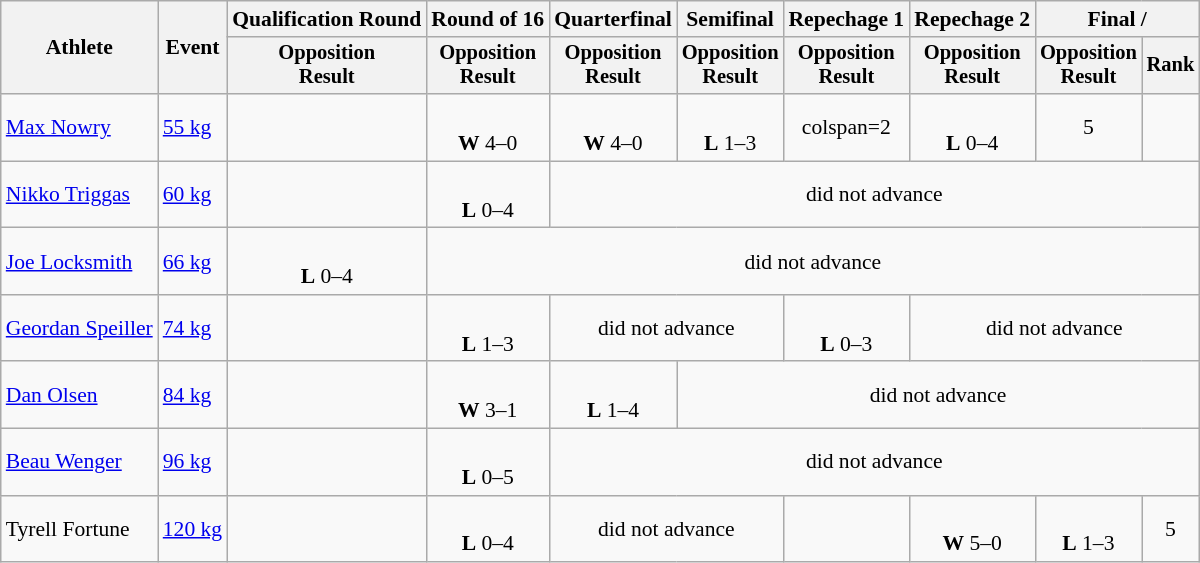<table class="wikitable" style="font-size:90%;">
<tr>
<th rowspan=2>Athlete</th>
<th rowspan=2>Event</th>
<th>Qualification Round</th>
<th>Round of 16</th>
<th>Quarterfinal</th>
<th>Semifinal</th>
<th>Repechage 1</th>
<th>Repechage 2</th>
<th colspan=2>Final / </th>
</tr>
<tr style="font-size: 95%">
<th>Opposition<br>Result</th>
<th>Opposition<br>Result</th>
<th>Opposition<br>Result</th>
<th>Opposition<br>Result</th>
<th>Opposition<br>Result</th>
<th>Opposition<br>Result</th>
<th>Opposition<br>Result</th>
<th>Rank</th>
</tr>
<tr align=center>
<td align=left><a href='#'>Max Nowry</a></td>
<td align=left><a href='#'>55 kg</a></td>
<td></td>
<td><br><strong>W</strong> 4–0 <sup></sup></td>
<td><br><strong>W</strong> 4–0 <sup></sup></td>
<td><br><strong>L</strong> 1–3 <sup></sup></td>
<td>colspan=2 </td>
<td><br><strong>L</strong> 0–4 <sup></sup></td>
<td>5</td>
</tr>
<tr align=center>
<td align=left><a href='#'>Nikko Triggas</a></td>
<td align=left><a href='#'>60 kg</a></td>
<td></td>
<td><br><strong>L</strong> 0–4 <sup></sup></td>
<td colspan=6>did not advance</td>
</tr>
<tr align=center>
<td align=left><a href='#'>Joe Locksmith</a></td>
<td align=left><a href='#'>66 kg</a></td>
<td><br><strong>L</strong> 0–4 <sup></sup></td>
<td colspan=7>did not advance</td>
</tr>
<tr align=center>
<td align=left><a href='#'>Geordan Speiller</a></td>
<td align=left><a href='#'>74 kg</a></td>
<td></td>
<td><br><strong>L</strong> 1–3 <sup></sup></td>
<td colspan=2>did not advance</td>
<td><br><strong>L</strong> 0–3 <sup></sup></td>
<td colspan=4>did not advance</td>
</tr>
<tr align=center>
<td align=left><a href='#'>Dan Olsen</a></td>
<td align=left><a href='#'>84 kg</a></td>
<td></td>
<td><br><strong>W</strong> 3–1 <sup></sup></td>
<td><br><strong>L</strong> 1–4 <sup></sup></td>
<td colspan=5>did not advance</td>
</tr>
<tr align=center>
<td align=left><a href='#'>Beau Wenger</a></td>
<td align=left><a href='#'>96 kg</a></td>
<td></td>
<td><br><strong>L</strong> 0–5 <sup></sup></td>
<td colspan=6>did not advance</td>
</tr>
<tr align=center>
<td align=left>Tyrell Fortune</td>
<td align=left><a href='#'>120 kg</a></td>
<td></td>
<td><br><strong>L</strong> 0–4 <sup></sup></td>
<td colspan=2>did not advance</td>
<td></td>
<td><br><strong>W</strong> 5–0 <sup></sup></td>
<td><br><strong>L</strong> 1–3 <sup></sup></td>
<td>5</td>
</tr>
</table>
